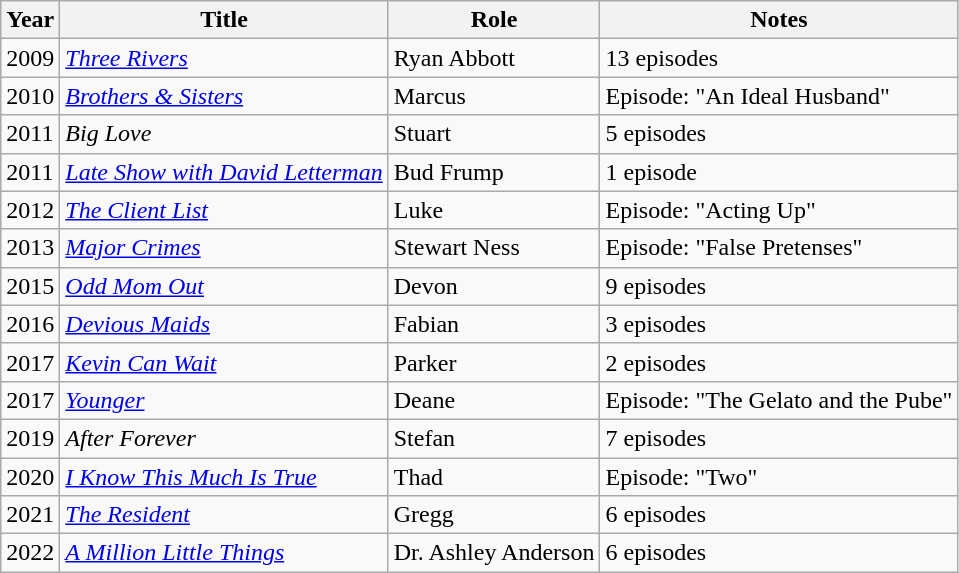<table class="wikitable">
<tr>
<th>Year</th>
<th>Title</th>
<th>Role</th>
<th>Notes</th>
</tr>
<tr>
<td>2009</td>
<td><em><a href='#'>Three Rivers</a></em></td>
<td>Ryan Abbott</td>
<td>13 episodes</td>
</tr>
<tr>
<td>2010</td>
<td><em><a href='#'>Brothers & Sisters</a></em></td>
<td>Marcus</td>
<td>Episode: "An Ideal Husband"</td>
</tr>
<tr>
<td>2011</td>
<td><em>Big Love</em></td>
<td>Stuart</td>
<td>5 episodes</td>
</tr>
<tr>
<td>2011</td>
<td><em><a href='#'>Late Show with David Letterman</a></em></td>
<td>Bud Frump</td>
<td>1 episode</td>
</tr>
<tr>
<td>2012</td>
<td><em><a href='#'>The Client List</a></em></td>
<td>Luke</td>
<td>Episode: "Acting Up"</td>
</tr>
<tr>
<td>2013</td>
<td><em><a href='#'>Major Crimes</a></em></td>
<td>Stewart Ness</td>
<td>Episode: "False Pretenses"</td>
</tr>
<tr>
<td>2015</td>
<td><em><a href='#'>Odd Mom Out</a></em></td>
<td>Devon</td>
<td>9 episodes</td>
</tr>
<tr>
<td>2016</td>
<td><em><a href='#'>Devious Maids</a></em></td>
<td>Fabian</td>
<td>3 episodes</td>
</tr>
<tr>
<td>2017</td>
<td><em><a href='#'>Kevin Can Wait</a></em></td>
<td>Parker</td>
<td>2 episodes</td>
</tr>
<tr>
<td>2017</td>
<td><em><a href='#'>Younger</a></em></td>
<td>Deane</td>
<td>Episode: "The Gelato and the Pube"</td>
</tr>
<tr>
<td>2019</td>
<td><em>After Forever</em></td>
<td>Stefan</td>
<td>7 episodes</td>
</tr>
<tr>
<td>2020</td>
<td><em><a href='#'>I Know This Much Is True</a></em></td>
<td>Thad</td>
<td>Episode: "Two"</td>
</tr>
<tr>
<td>2021</td>
<td><em><a href='#'>The Resident</a></em></td>
<td>Gregg</td>
<td>6 episodes</td>
</tr>
<tr>
<td>2022</td>
<td><em><a href='#'>A Million Little Things</a></em></td>
<td>Dr. Ashley Anderson</td>
<td>6 episodes</td>
</tr>
</table>
